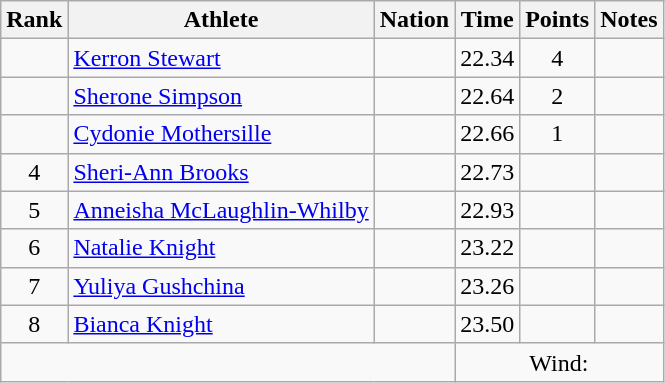<table class="wikitable sortable" style="text-align:center;">
<tr>
<th scope="col" style="width: 10px;">Rank</th>
<th scope="col">Athlete</th>
<th scope="col">Nation</th>
<th scope="col">Time</th>
<th scope="col">Points</th>
<th scope="col">Notes</th>
</tr>
<tr>
<td></td>
<td align=left><a href='#'>Kerron Stewart</a></td>
<td align=left></td>
<td>22.34</td>
<td>4</td>
<td></td>
</tr>
<tr>
<td></td>
<td align=left><a href='#'>Sherone Simpson</a></td>
<td align=left></td>
<td>22.64</td>
<td>2</td>
<td></td>
</tr>
<tr>
<td></td>
<td align=left><a href='#'>Cydonie Mothersille</a></td>
<td align=left></td>
<td>22.66</td>
<td>1</td>
<td></td>
</tr>
<tr>
<td>4</td>
<td align=left><a href='#'>Sheri-Ann Brooks</a></td>
<td align=left></td>
<td>22.73</td>
<td></td>
<td></td>
</tr>
<tr>
<td>5</td>
<td align=left><a href='#'>Anneisha McLaughlin-Whilby</a></td>
<td align=left></td>
<td>22.93</td>
<td></td>
<td></td>
</tr>
<tr>
<td>6</td>
<td align=left><a href='#'>Natalie Knight</a></td>
<td align=left></td>
<td>23.22</td>
<td></td>
<td></td>
</tr>
<tr>
<td>7</td>
<td align=left><a href='#'>Yuliya Gushchina</a></td>
<td align=left></td>
<td>23.26</td>
<td></td>
<td></td>
</tr>
<tr>
<td>8</td>
<td align=left><a href='#'>Bianca Knight</a></td>
<td align=left></td>
<td>23.50</td>
<td></td>
<td></td>
</tr>
<tr class="sortbottom">
<td colspan=3></td>
<td colspan=3>Wind: </td>
</tr>
</table>
